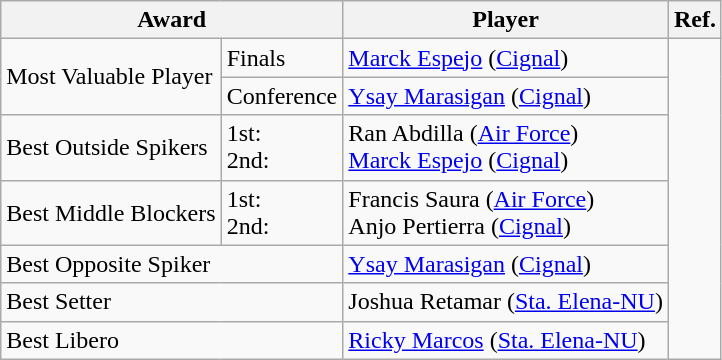<table class="wikitable">
<tr>
<th colspan="2">Award</th>
<th>Player</th>
<th>Ref.</th>
</tr>
<tr>
<td rowspan=2>Most Valuable Player</td>
<td>Finals</td>
<td><a href='#'>Marck Espejo</a> (<a href='#'>Cignal</a>)</td>
<td rowspan=7 style="text-align:center;"></td>
</tr>
<tr>
<td>Conference</td>
<td><a href='#'>Ysay Marasigan</a> (<a href='#'>Cignal</a>)</td>
</tr>
<tr>
<td>Best Outside Spikers</td>
<td>1st:<br>2nd:</td>
<td>Ran Abdilla (<a href='#'>Air Force</a>)<br><a href='#'>Marck Espejo</a> (<a href='#'>Cignal</a>)</td>
</tr>
<tr>
<td>Best Middle Blockers</td>
<td>1st:<br>2nd:</td>
<td>Francis Saura (<a href='#'>Air Force</a>)<br>Anjo Pertierra (<a href='#'>Cignal</a>)</td>
</tr>
<tr>
<td colspan="2">Best Opposite Spiker</td>
<td><a href='#'>Ysay Marasigan</a> (<a href='#'>Cignal</a>)</td>
</tr>
<tr>
<td colspan="2">Best Setter</td>
<td>Joshua Retamar (<a href='#'>Sta. Elena-NU</a>)</td>
</tr>
<tr>
<td colspan="2">Best Libero</td>
<td><a href='#'>Ricky Marcos</a> (<a href='#'>Sta. Elena-NU</a>)</td>
</tr>
</table>
